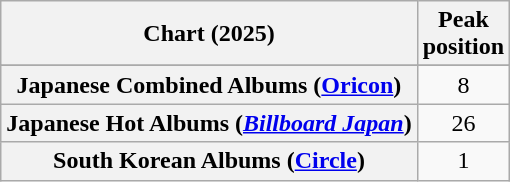<table class="wikitable sortable plainrowheaders" style="text-align:center">
<tr>
<th scope="col">Chart (2025)</th>
<th scope="col">Peak<br>position</th>
</tr>
<tr>
</tr>
<tr>
<th scope="row">Japanese Combined Albums (<a href='#'>Oricon</a>)</th>
<td>8</td>
</tr>
<tr>
<th scope="row">Japanese Hot Albums (<em><a href='#'>Billboard Japan</a></em>)</th>
<td>26</td>
</tr>
<tr>
<th scope="row">South Korean Albums (<a href='#'>Circle</a>)</th>
<td>1</td>
</tr>
</table>
